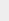<table style="background: #EEEEEE;">
<tr>
<td></td>
</tr>
<tr>
<td></td>
</tr>
<tr>
<td></td>
</tr>
</table>
